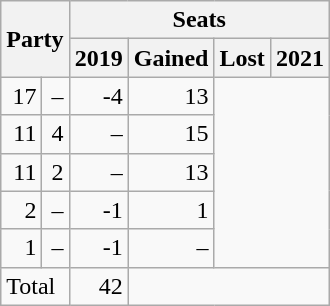<table class="wikitable" style="text-align:right;">
<tr>
<th colspan="2" rowspan="2">Party</th>
<th colspan="4">Seats</th>
</tr>
<tr>
<th>2019</th>
<th>Gained</th>
<th>Lost</th>
<th>2021</th>
</tr>
<tr>
<td>17</td>
<td>–</td>
<td>-4</td>
<td>13</td>
</tr>
<tr>
<td>11</td>
<td>4</td>
<td>–</td>
<td>15</td>
</tr>
<tr>
<td>11</td>
<td>2</td>
<td>–</td>
<td>13</td>
</tr>
<tr>
<td>2</td>
<td>–</td>
<td>-1</td>
<td>1</td>
</tr>
<tr>
<td>1</td>
<td>–</td>
<td>-1</td>
<td>–</td>
</tr>
<tr>
<td colspan="2" style="text-align: left;">Total</td>
<td>42</td>
<td colspan="6"></td>
</tr>
</table>
